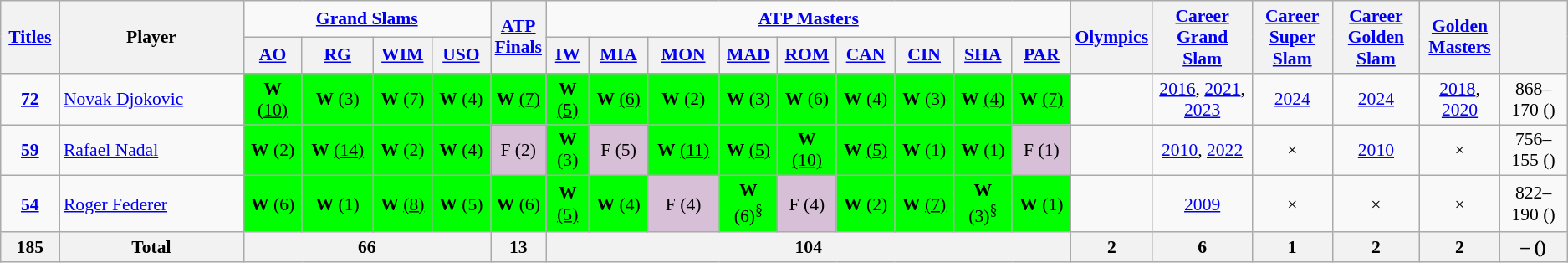<table class="wikitable nowrap" style="text-align: center; font-size: 90%;">
<tr>
<th rowspan="2"><a href='#'>Titles</a></th>
<th rowspan="2">Player</th>
<td colspan="4"><a href='#'><strong>Grand Slams</strong></a></td>
<th rowspan="2"><a href='#'>ATP<br>Finals</a></th>
<td colspan="9"><a href='#'><strong>ATP Masters</strong></a></td>
<th rowspan="2"><a href='#'>Olympics</a></th>
<th rowspan="2"><a href='#'>Career<br>Grand Slam</a></th>
<th rowspan="2"><a href='#'>Career<br>Super Slam</a></th>
<th rowspan="2"><a href='#'>Career<br>Golden Slam</a></th>
<th rowspan="2"><a href='#'>Golden<br>Masters</a></th>
<th rowspan="2"></th>
</tr>
<tr>
<th width="40"><a href='#'>AO</a></th>
<th width="50"><a href='#'>RG</a></th>
<th width="40"><a href='#'>WIM</a></th>
<th width="40"><a href='#'>USO</a></th>
<th><a href='#'>IW</a></th>
<th width="40"><a href='#'>MIA</a></th>
<th width="50"><a href='#'>MON</a></th>
<th width="40"><a href='#'>MAD</a></th>
<th width="40"><a href='#'>ROM</a></th>
<th width="40"><a href='#'>CAN</a></th>
<th width="40"><a href='#'>CIN</a></th>
<th width="40"><a href='#'>SHA</a></th>
<th width="40"><a href='#'>PAR</a></th>
</tr>
<tr>
<td width="40"><a href='#'><u><strong>72</strong></u></a></td>
<td style="text-align:left; width:140px;"> <a href='#'>Novak Djokovic</a></td>
<td style="background-color:lime"><strong>W</strong> <u>(10)</u></td>
<td style="background-color:lime"><strong>W</strong> (3)</td>
<td style="background-color:lime"><strong>W</strong> (7)</td>
<td style="background-color:lime"><strong>W</strong> (4)</td>
<td style="background-color:lime"><strong>W</strong> <u>(7)</u></td>
<td style="background-color:lime"><strong>W</strong> <u>(5)</u></td>
<td style="background-color:lime"><strong>W</strong> <u>(6)</u></td>
<td style="background-color:lime"><strong>W</strong> (2)</td>
<td style="background-color:lime"><strong>W</strong> (3)</td>
<td style="background-color:lime"><strong>W</strong> (6)</td>
<td style="background-color:lime"><strong>W</strong> (4)</td>
<td style="background-color:lime"><strong>W</strong> (3)</td>
<td style="background-color:lime"><strong>W</strong> <u>(4)</u></td>
<td style="background-color:lime"><strong>W</strong> <u>(7)</u></td>
<td> </td>
<td><a href='#'>2016</a>, <a href='#'>2021</a>, <a href='#'>2023</a></td>
<td><a href='#'>2024</a></td>
<td><a href='#'>2024</a></td>
<td><a href='#'>2018</a>, <a href='#'>2020</a></td>
<td>868–170 ()<br></td>
</tr>
<tr>
<td><a href='#'><strong>59</strong></a></td>
<td style="text-align:left"> <a href='#'>Rafael Nadal</a></td>
<td style="background-color:lime"><strong>W</strong> (2)</td>
<td style="background-color:lime"><strong>W</strong> <u>(14)</u></td>
<td style="background-color:lime"><strong>W</strong> (2)</td>
<td style="background-color:lime"><strong>W</strong> (4)</td>
<td style="background-color:thistle">F (2)</td>
<td style="background-color:lime"><strong>W</strong> (3)</td>
<td style="background-color:thistle">F (5)</td>
<td style="background-color:lime"><strong>W</strong> <u>(11)</u></td>
<td style="background-color:lime"><strong>W</strong> <u>(5)</u></td>
<td style="background-color:lime"><strong>W</strong> <u>(10)</u></td>
<td style="background-color:lime"><strong>W</strong> <u>(5)</u></td>
<td style="background-color:lime"><strong>W</strong> (1)</td>
<td style="background-color:lime"><strong>W</strong> (1)</td>
<td style="background-color:thistle">F (1)</td>
<td></td>
<td><a href='#'>2010</a>, <a href='#'>2022</a></td>
<td>×</td>
<td><a href='#'>2010</a></td>
<td>×</td>
<td>756–155 ()<br></td>
</tr>
<tr>
<td><a href='#'><strong>54</strong></a></td>
<td style="text-align:left"> <a href='#'>Roger Federer</a></td>
<td style="background-color:lime"><strong>W</strong> (6)</td>
<td style="background-color:lime"><strong>W</strong> (1)</td>
<td style="background-color:lime"><strong>W</strong> <u>(8)</u></td>
<td style="background-color:lime"><strong>W</strong> (5)</td>
<td style="background-color:lime"><strong>W</strong> (6)</td>
<td style="background-color:lime"><strong>W</strong> <u>(5)</u></td>
<td style="background-color:lime"><strong>W</strong> (4)</td>
<td style="background-color:thistle">F (4)</td>
<td style="background-color:lime"><strong>W</strong> (6)<sup>§</sup></td>
<td style="background-color:thistle">F (4)</td>
<td style="background-color:lime"><strong>W</strong> (2)</td>
<td style="background-color:lime"><strong>W</strong> <u>(7)</u></td>
<td style="background-color:lime"><strong>W</strong> (3)<sup>§</sup></td>
<td style="background-color:lime"><strong>W</strong> (1)</td>
<td></td>
<td><a href='#'>2009</a></td>
<td>×</td>
<td>×</td>
<td>×</td>
<td>822–190 ()<br></td>
</tr>
<tr>
<th>185</th>
<th colspan="1">Total</th>
<th colspan="4">66</th>
<th>13</th>
<th colspan="9">104</th>
<th>2</th>
<th>6</th>
<th>1</th>
<th>2</th>
<th>2</th>
<th>– ()</th>
</tr>
</table>
